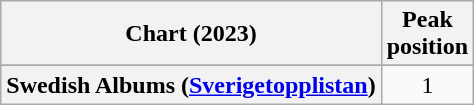<table class="wikitable sortable plainrowheaders" style="text-align:center">
<tr>
<th scope="col">Chart (2023)</th>
<th scope="col">Peak<br>position</th>
</tr>
<tr>
</tr>
<tr>
<th scope="row">Swedish Albums (<a href='#'>Sverigetopplistan</a>)</th>
<td>1</td>
</tr>
</table>
